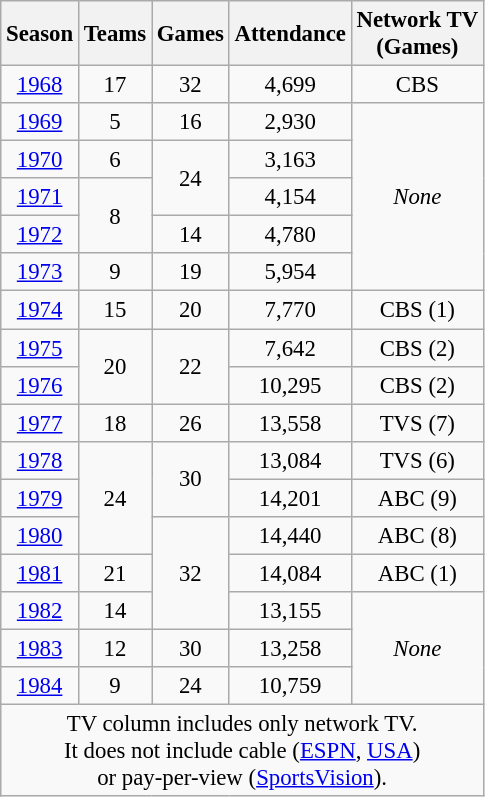<table class="wikitable" style="margin:0 1em 1em; font-size:95%; float:right; text-align:center;">
<tr>
<th>Season</th>
<th>Teams</th>
<th>Games</th>
<th>Attendance</th>
<th>Network TV <br> (Games)</th>
</tr>
<tr>
<td><a href='#'>1968</a></td>
<td>17</td>
<td>32</td>
<td>4,699</td>
<td>CBS</td>
</tr>
<tr>
<td><a href='#'>1969</a></td>
<td>5</td>
<td>16</td>
<td>2,930</td>
<td rowspan=5><em>None</em></td>
</tr>
<tr>
<td><a href='#'>1970</a></td>
<td>6</td>
<td rowspan=2>24</td>
<td>3,163</td>
</tr>
<tr>
<td><a href='#'>1971</a></td>
<td rowspan=2>8</td>
<td>4,154</td>
</tr>
<tr>
<td><a href='#'>1972</a></td>
<td>14</td>
<td>4,780</td>
</tr>
<tr>
<td><a href='#'>1973</a></td>
<td>9</td>
<td>19</td>
<td>5,954</td>
</tr>
<tr>
<td><a href='#'>1974</a></td>
<td>15</td>
<td>20</td>
<td>7,770</td>
<td>CBS (1)</td>
</tr>
<tr>
<td><a href='#'>1975</a></td>
<td rowspan=2>20</td>
<td rowspan=2>22</td>
<td>7,642</td>
<td>CBS (2)</td>
</tr>
<tr>
<td><a href='#'>1976</a></td>
<td>10,295</td>
<td>CBS (2)</td>
</tr>
<tr>
<td><a href='#'>1977</a></td>
<td>18</td>
<td>26</td>
<td>13,558</td>
<td>TVS (7)</td>
</tr>
<tr>
<td><a href='#'>1978</a></td>
<td rowspan=3>24</td>
<td rowspan=2>30</td>
<td>13,084</td>
<td>TVS (6)</td>
</tr>
<tr>
<td><a href='#'>1979</a></td>
<td>14,201</td>
<td>ABC (9)</td>
</tr>
<tr>
<td><a href='#'>1980</a></td>
<td rowspan=3>32</td>
<td>14,440</td>
<td>ABC (8)</td>
</tr>
<tr>
<td><a href='#'>1981</a></td>
<td>21</td>
<td>14,084</td>
<td>ABC (1)</td>
</tr>
<tr>
<td><a href='#'>1982</a></td>
<td>14</td>
<td>13,155</td>
<td rowspan=3><em>None</em></td>
</tr>
<tr>
<td><a href='#'>1983</a></td>
<td>12</td>
<td>30</td>
<td>13,258</td>
</tr>
<tr>
<td><a href='#'>1984</a></td>
<td>9</td>
<td>24</td>
<td>10,759</td>
</tr>
<tr>
<td colspan="5">TV column includes only network TV. <br> It does not include cable (<a href='#'>ESPN</a>, <a href='#'>USA</a>) <br> or pay-per-view (<a href='#'>SportsVision</a>).</td>
</tr>
</table>
